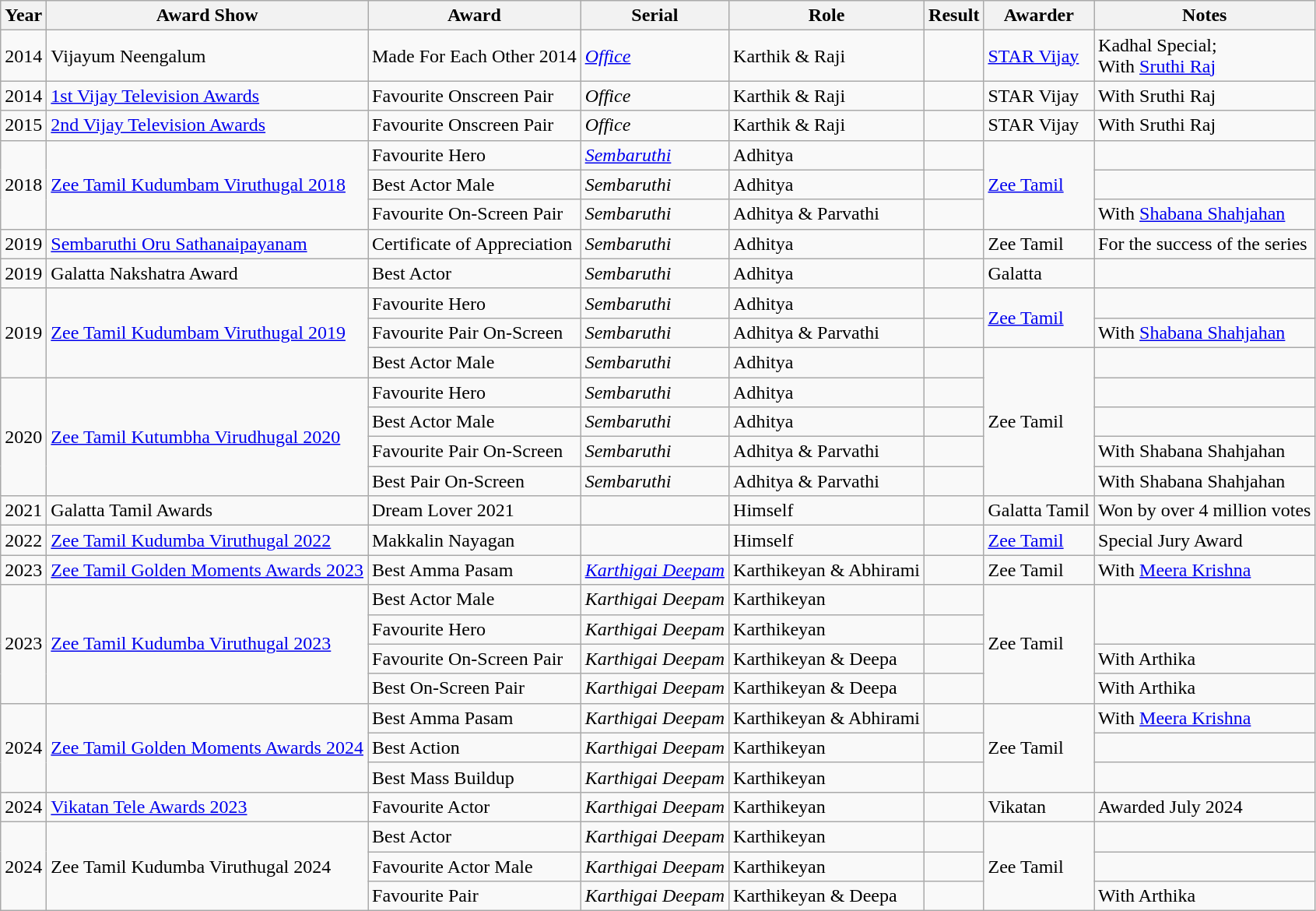<table class="wikitable mw-collapsible mw-collapsed">
<tr>
<th>Year</th>
<th>Award Show</th>
<th>Award</th>
<th>Serial</th>
<th>Role</th>
<th>Result</th>
<th>Awarder</th>
<th>Notes</th>
</tr>
<tr>
<td>2014</td>
<td>Vijayum Neengalum</td>
<td>Made For Each Other 2014</td>
<td><a href='#'><em>Office</em></a></td>
<td>Karthik & Raji</td>
<td></td>
<td><a href='#'>STAR Vijay</a></td>
<td>Kadhal Special;<br>With <a href='#'>Sruthi Raj</a></td>
</tr>
<tr>
<td rowspan="1">2014</td>
<td rowspan="1"><a href='#'>1st Vijay Television Awards</a></td>
<td>Favourite Onscreen Pair</td>
<td><em>Office</em></td>
<td>Karthik & Raji</td>
<td></td>
<td>STAR Vijay</td>
<td>With Sruthi Raj</td>
</tr>
<tr>
<td>2015</td>
<td rowspan="1"><a href='#'>2nd Vijay Television Awards</a></td>
<td>Favourite Onscreen Pair</td>
<td><em>Office</em></td>
<td>Karthik & Raji</td>
<td></td>
<td>STAR Vijay</td>
<td>With Sruthi Raj</td>
</tr>
<tr>
<td rowspan="3">2018</td>
<td rowspan="3"><a href='#'>Zee Tamil Kudumbam Viruthugal 2018</a></td>
<td>Favourite Hero</td>
<td><em><a href='#'>Sembaruthi</a></em></td>
<td>Adhitya</td>
<td></td>
<td rowspan="3"><a href='#'>Zee Tamil</a></td>
<td></td>
</tr>
<tr>
<td>Best Actor Male</td>
<td><em>Sembaruthi</em></td>
<td>Adhitya</td>
<td></td>
<td></td>
</tr>
<tr>
<td>Favourite On-Screen Pair</td>
<td><em>Sembaruthi</em></td>
<td>Adhitya & Parvathi</td>
<td></td>
<td>With <a href='#'>Shabana Shahjahan</a></td>
</tr>
<tr>
<td>2019</td>
<td><a href='#'>Sembaruthi Oru Sathanaipayanam</a></td>
<td>Certificate of Appreciation</td>
<td><em>Sembaruthi</em></td>
<td>Adhitya</td>
<td></td>
<td>Zee Tamil</td>
<td>For the success of the series</td>
</tr>
<tr>
<td>2019</td>
<td>Galatta Nakshatra Award</td>
<td>Best Actor</td>
<td><em>Sembaruthi</em></td>
<td>Adhitya</td>
<td></td>
<td>Galatta</td>
<td></td>
</tr>
<tr>
<td rowspan="3">2019</td>
<td rowspan="3"><a href='#'>Zee Tamil Kudumbam Viruthugal 2019</a></td>
<td>Favourite Hero</td>
<td><em>Sembaruthi</em></td>
<td>Adhitya</td>
<td></td>
<td rowspan="2"><a href='#'>Zee Tamil</a></td>
<td></td>
</tr>
<tr>
<td>Favourite Pair On-Screen</td>
<td><em>Sembaruthi</em></td>
<td>Adhitya & Parvathi</td>
<td></td>
<td>With <a href='#'>Shabana Shahjahan</a></td>
</tr>
<tr>
<td>Best Actor Male</td>
<td><em>Sembaruthi</em></td>
<td>Adhitya</td>
<td></td>
<td rowspan="5">Zee Tamil</td>
<td></td>
</tr>
<tr>
<td rowspan="4">2020</td>
<td rowspan="4"><a href='#'>Zee Tamil Kutumbha Virudhugal 2020</a></td>
<td>Favourite Hero</td>
<td><em>Sembaruthi</em></td>
<td>Adhitya</td>
<td></td>
<td></td>
</tr>
<tr>
<td>Best Actor Male</td>
<td><em>Sembaruthi</em></td>
<td>Adhitya</td>
<td></td>
<td></td>
</tr>
<tr>
<td>Favourite Pair On-Screen</td>
<td><em>Sembaruthi</em></td>
<td>Adhitya & Parvathi</td>
<td></td>
<td>With Shabana Shahjahan</td>
</tr>
<tr>
<td>Best Pair On-Screen</td>
<td><em>Sembaruthi</em></td>
<td>Adhitya & Parvathi</td>
<td></td>
<td>With Shabana Shahjahan</td>
</tr>
<tr>
<td>2021</td>
<td>Galatta Tamil Awards</td>
<td>Dream Lover 2021</td>
<td></td>
<td>Himself</td>
<td></td>
<td>Galatta Tamil</td>
<td>Won by over 4 million votes</td>
</tr>
<tr>
<td>2022</td>
<td><a href='#'>Zee Tamil Kudumba Viruthugal 2022</a></td>
<td>Makkalin Nayagan</td>
<td></td>
<td>Himself</td>
<td></td>
<td><a href='#'>Zee Tamil</a></td>
<td>Special Jury Award</td>
</tr>
<tr>
<td>2023</td>
<td><a href='#'>Zee Tamil Golden Moments Awards 2023</a></td>
<td>Best Amma Pasam</td>
<td><em><a href='#'>Karthigai Deepam</a></em></td>
<td>Karthikeyan & Abhirami</td>
<td></td>
<td>Zee Tamil</td>
<td>With <a href='#'>Meera Krishna</a></td>
</tr>
<tr>
<td rowspan="4">2023</td>
<td rowspan="4"><a href='#'>Zee Tamil Kudumba Viruthugal 2023</a></td>
<td>Best Actor Male</td>
<td><em>Karthigai Deepam</em></td>
<td>Karthikeyan</td>
<td></td>
<td rowspan="4">Zee Tamil</td>
</tr>
<tr>
<td>Favourite Hero</td>
<td><em>Karthigai Deepam</em></td>
<td>Karthikeyan</td>
<td></td>
</tr>
<tr>
<td>Favourite On-Screen Pair</td>
<td><em>Karthigai Deepam</em></td>
<td>Karthikeyan & Deepa</td>
<td></td>
<td>With Arthika</td>
</tr>
<tr>
<td>Best On-Screen Pair</td>
<td><em>Karthigai Deepam</em></td>
<td>Karthikeyan & Deepa</td>
<td></td>
<td>With Arthika</td>
</tr>
<tr>
<td rowspan="3">2024</td>
<td rowspan="3"><a href='#'>Zee Tamil Golden Moments Awards 2024</a></td>
<td>Best Amma Pasam</td>
<td><em>Karthigai Deepam</em></td>
<td>Karthikeyan & Abhirami</td>
<td></td>
<td rowspan="3">Zee Tamil</td>
<td>With <a href='#'>Meera Krishna</a></td>
</tr>
<tr>
<td>Best Action</td>
<td><em>Karthigai Deepam</em></td>
<td>Karthikeyan</td>
<td></td>
<td></td>
</tr>
<tr>
<td>Best Mass Buildup</td>
<td><em>Karthigai Deepam</em></td>
<td>Karthikeyan</td>
<td></td>
<td></td>
</tr>
<tr>
<td>2024</td>
<td><a href='#'>Vikatan Tele Awards 2023</a></td>
<td>Favourite Actor</td>
<td><em>Karthigai Deepam</em></td>
<td>Karthikeyan</td>
<td></td>
<td>Vikatan</td>
<td>Awarded July 2024</td>
</tr>
<tr>
<td rowspan="3">2024</td>
<td rowspan="3">Zee Tamil Kudumba Viruthugal 2024</td>
<td>Best Actor</td>
<td><em>Karthigai Deepam</em></td>
<td>Karthikeyan</td>
<td></td>
<td rowspan="3">Zee Tamil</td>
<td></td>
</tr>
<tr>
<td>Favourite Actor Male</td>
<td><em>Karthigai Deepam</em></td>
<td>Karthikeyan</td>
<td></td>
<td></td>
</tr>
<tr>
<td>Favourite Pair</td>
<td><em>Karthigai Deepam</em></td>
<td>Karthikeyan & Deepa</td>
<td></td>
<td>With Arthika</td>
</tr>
</table>
